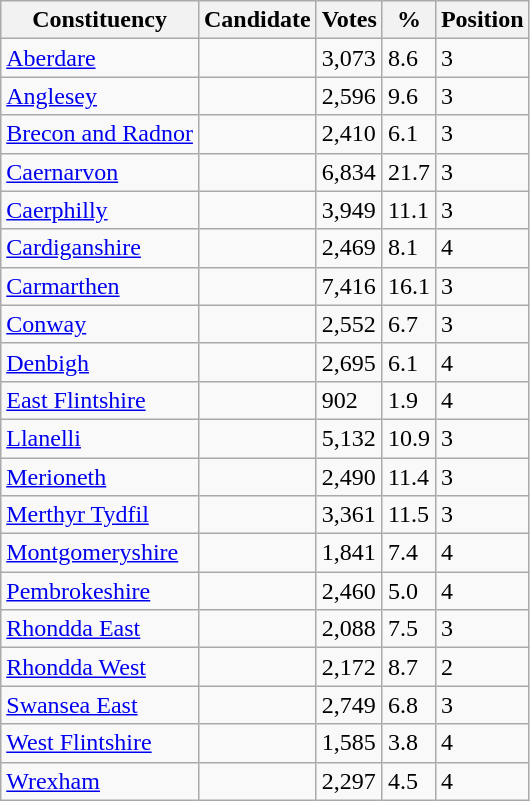<table class="wikitable sortable">
<tr>
<th>Constituency</th>
<th>Candidate</th>
<th>Votes</th>
<th>%</th>
<th>Position</th>
</tr>
<tr>
<td><a href='#'>Aberdare</a></td>
<td></td>
<td>3,073</td>
<td>8.6</td>
<td>3</td>
</tr>
<tr>
<td><a href='#'>Anglesey</a></td>
<td></td>
<td>2,596</td>
<td>9.6</td>
<td>3</td>
</tr>
<tr>
<td><a href='#'>Brecon and Radnor</a></td>
<td></td>
<td>2,410</td>
<td>6.1</td>
<td>3</td>
</tr>
<tr>
<td><a href='#'>Caernarvon</a></td>
<td></td>
<td>6,834</td>
<td>21.7</td>
<td>3</td>
</tr>
<tr>
<td><a href='#'>Caerphilly</a></td>
<td></td>
<td>3,949</td>
<td>11.1</td>
<td>3</td>
</tr>
<tr>
<td><a href='#'>Cardiganshire</a></td>
<td></td>
<td>2,469</td>
<td>8.1</td>
<td>4</td>
</tr>
<tr>
<td><a href='#'>Carmarthen</a></td>
<td></td>
<td>7,416</td>
<td>16.1</td>
<td>3</td>
</tr>
<tr>
<td><a href='#'>Conway</a></td>
<td></td>
<td>2,552</td>
<td>6.7</td>
<td>3</td>
</tr>
<tr>
<td><a href='#'>Denbigh</a></td>
<td></td>
<td>2,695</td>
<td>6.1</td>
<td>4</td>
</tr>
<tr>
<td><a href='#'>East Flintshire</a></td>
<td></td>
<td>902</td>
<td>1.9</td>
<td>4</td>
</tr>
<tr>
<td><a href='#'>Llanelli</a></td>
<td></td>
<td>5,132</td>
<td>10.9</td>
<td>3</td>
</tr>
<tr>
<td><a href='#'>Merioneth</a></td>
<td></td>
<td>2,490</td>
<td>11.4</td>
<td>3</td>
</tr>
<tr>
<td><a href='#'>Merthyr Tydfil</a></td>
<td></td>
<td>3,361</td>
<td>11.5</td>
<td>3</td>
</tr>
<tr>
<td><a href='#'>Montgomeryshire</a></td>
<td></td>
<td>1,841</td>
<td>7.4</td>
<td>4</td>
</tr>
<tr>
<td><a href='#'>Pembrokeshire</a></td>
<td></td>
<td>2,460</td>
<td>5.0</td>
<td>4</td>
</tr>
<tr>
<td><a href='#'>Rhondda East</a></td>
<td></td>
<td>2,088</td>
<td>7.5</td>
<td>3</td>
</tr>
<tr>
<td><a href='#'>Rhondda West</a></td>
<td></td>
<td>2,172</td>
<td>8.7</td>
<td>2</td>
</tr>
<tr>
<td><a href='#'>Swansea East</a></td>
<td></td>
<td>2,749</td>
<td>6.8</td>
<td>3</td>
</tr>
<tr>
<td><a href='#'>West Flintshire</a></td>
<td></td>
<td>1,585</td>
<td>3.8</td>
<td>4</td>
</tr>
<tr>
<td><a href='#'>Wrexham</a></td>
<td></td>
<td>2,297</td>
<td>4.5</td>
<td>4</td>
</tr>
</table>
